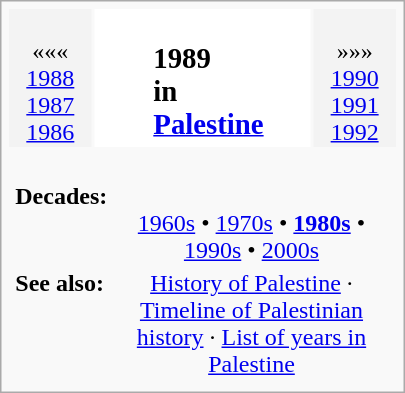<table class="infobox" style="text-align: center; width: 270px">
<tr>
<td style="background-color: #f3f3f3"><br>«««<br><a href='#'>1988</a><br><a href='#'>1987</a><br><a href='#'>1986</a></td>
<td style="background: white" align="center"><br><table style="background: inherit">
<tr valign="top">
<td align="center"><br><div></div></td>
<td align="center"><br><td><big><strong><span>1989</span><br>in<br><a href='#'>Palestine</a></strong></big></td></td>
</tr>
</table>
</td>
<td style="background-color: #f3f3f3"><br>»»»<br><a href='#'>1990</a><br><a href='#'>1991</a><br><a href='#'>1992</a></td>
</tr>
<tr valign="top">
<td colspan="3"><br><table style="width: 100%; border-width: 0; margin: 0; padding: 0; border-collapse: yes">
<tr valign="top">
<th style="text-align: left"><strong>Decades:</strong></th>
<td><br><div><a href='#'>1960s</a> • <a href='#'>1970s</a> • <strong><a href='#'>1980s</a></strong> • <a href='#'>1990s</a> • <a href='#'>2000s</a></div></td>
</tr>
<tr valign="top">
<th style="text-align: left"><strong>See also:</strong></th>
<td><a href='#'>History of Palestine</a> · <a href='#'>Timeline of Palestinian history</a> · <a href='#'>List of years in Palestine</a></td>
</tr>
</table>
</td>
</tr>
</table>
